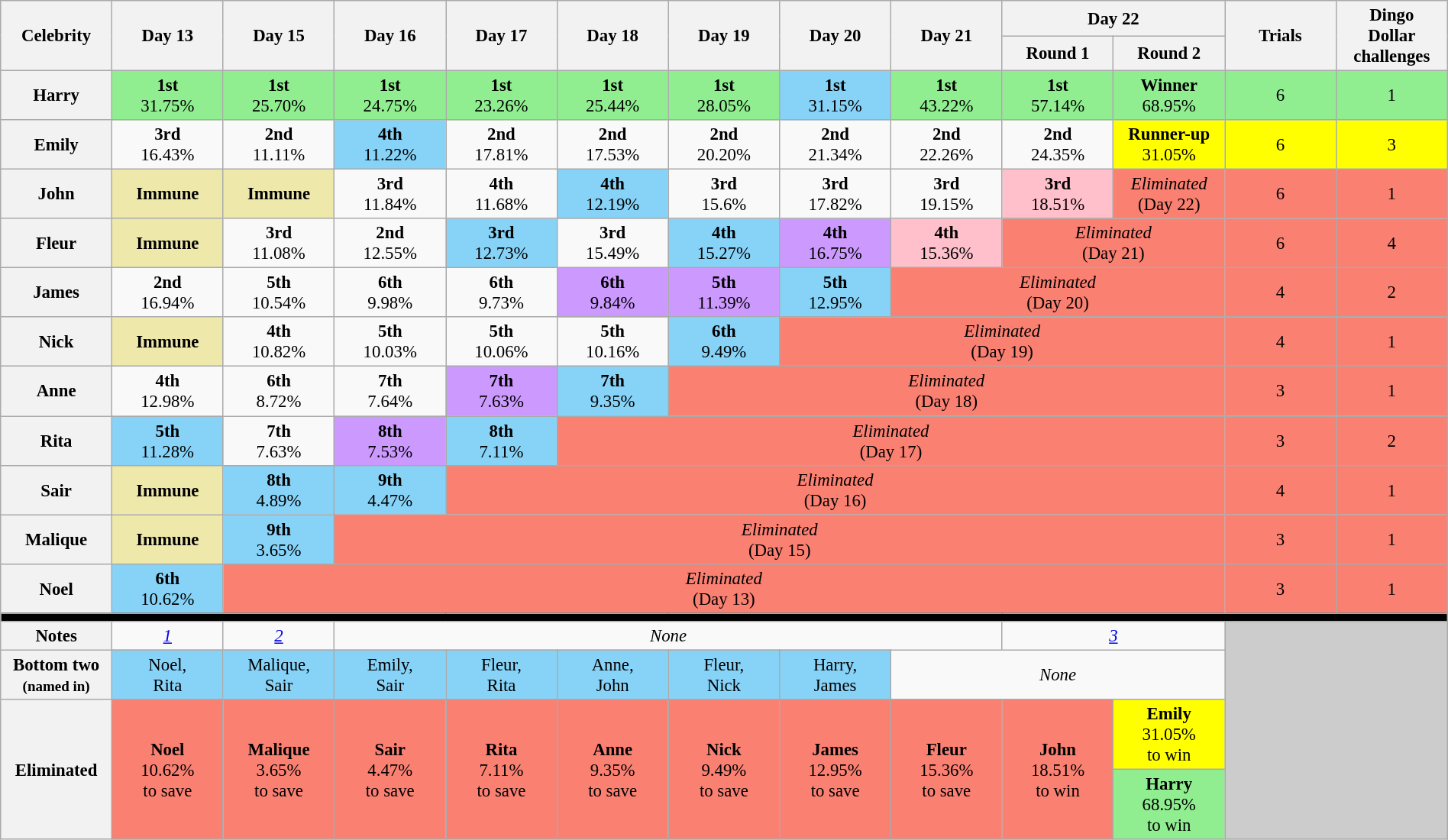<table class="wikitable" style="text-align:center; font-size:95%; width:100%;">
<tr>
<th style="width:7%" rowspan=2>Celebrity</th>
<th style="width:7%" rowspan=2>Day 13</th>
<th style="width:7%" rowspan=2>Day 15</th>
<th style="width:7%" rowspan=2>Day 16</th>
<th style="width:7%" rowspan=2>Day 17</th>
<th style="width:7%" rowspan=2>Day 18</th>
<th style="width:7%" rowspan=2>Day 19</th>
<th style="width:7%" rowspan=2>Day 20</th>
<th style="width:7%" rowspan=2>Day 21</th>
<th style="width:7%" colspan=2>Day 22</th>
<th style="width:7%" rowspan=2>Trials</th>
<th style="width:7%" rowspan=2>Dingo<br>Dollar<br>challenges</th>
</tr>
<tr>
<th style="width:7%">Round 1</th>
<th style="width:7%">Round 2</th>
</tr>
<tr>
<th>Harry</th>
<td bgcolor=lightgreen><strong>1st</strong><br>31.75%</td>
<td bgcolor=lightgreen><strong>1st</strong><br>25.70%</td>
<td bgcolor=lightgreen><strong>1st</strong><br>24.75%</td>
<td bgcolor=lightgreen><strong>1st</strong><br>23.26%</td>
<td bgcolor=lightgreen><strong>1st</strong><br>25.44%</td>
<td bgcolor=lightgreen><strong>1st</strong><br>28.05%</td>
<td style="background:#87D3F8"><strong>1st</strong><br>31.15%</td>
<td bgcolor=lightgreen><strong>1st</strong><br>43.22%</td>
<td bgcolor=lightgreen><strong>1st</strong><br>57.14%</td>
<td bgcolor=lightgreen><strong>Winner</strong><br>68.95%</td>
<td bgcolor=lightgreen>6</td>
<td bgcolor=lightgreen>1</td>
</tr>
<tr>
<th>Emily</th>
<td><strong>3rd</strong><br>16.43%</td>
<td><strong>2nd</strong><br>11.11%</td>
<td style="background:#87D3F8"><strong>4th</strong><br>11.22%</td>
<td><strong>2nd</strong><br>17.81%</td>
<td><strong>2nd</strong><br>17.53%</td>
<td><strong>2nd</strong><br>20.20%</td>
<td><strong>2nd</strong><br>21.34%</td>
<td><strong>2nd</strong><br>22.26%</td>
<td><strong>2nd</strong><br>24.35%</td>
<td bgcolor=yellow><strong>Runner-up</strong><br>31.05%</td>
<td bgcolor=yellow>6</td>
<td bgcolor=yellow>3</td>
</tr>
<tr>
<th>John</th>
<td style="background:#EEE8AA"><strong>Immune</strong></td>
<td style="background:#EEE8AA"><strong>Immune</strong></td>
<td><strong>3rd</strong><br>11.84%</td>
<td><strong>4th</strong><br>11.68%</td>
<td style="background:#87D3F8"><strong>4th</strong><br>12.19%</td>
<td><strong>3rd</strong><br>15.6%</td>
<td><strong>3rd</strong><br>17.82%</td>
<td><strong>3rd</strong><br>19.15%</td>
<td style="background:pink"><strong>3rd</strong><br>18.51%</td>
<td style="background:salmon"><em>Eliminated</em><br>(Day 22)</td>
<td style="background:salmon">6</td>
<td style="background:salmon">1</td>
</tr>
<tr>
<th>Fleur</th>
<td style="background:#EEE8AA"><strong>Immune</strong></td>
<td><strong>3rd</strong><br>11.08%</td>
<td><strong>2nd</strong><br>12.55%</td>
<td style="background:#87D3F8"><strong>3rd</strong><br>12.73%</td>
<td><strong>3rd</strong><br>15.49%</td>
<td style="background:#87D3F8"><strong>4th</strong><br>15.27%</td>
<td style="background:#cc99ff"><strong>4th</strong><br>16.75%</td>
<td style="background:pink"><strong>4th</strong><br>15.36%</td>
<td style="background:salmon" colspan=2><em>Eliminated</em><br>(Day 21)</td>
<td style="background:salmon">6</td>
<td style="background:salmon">4</td>
</tr>
<tr>
<th>James</th>
<td><strong>2nd</strong><br>16.94%</td>
<td><strong>5th</strong><br>10.54%</td>
<td><strong>6th</strong><br>9.98%</td>
<td><strong>6th</strong><br>9.73%</td>
<td style="background:#cc99ff"><strong>6th</strong><br>9.84%</td>
<td style="background:#cc99ff"><strong>5th</strong><br>11.39%</td>
<td style="background:#87D3F8"><strong>5th</strong><br>12.95%</td>
<td style="background:salmon" colspan=3><em>Eliminated</em><br>(Day 20)</td>
<td style="background:salmon">4</td>
<td style="background:salmon">2</td>
</tr>
<tr>
<th>Nick</th>
<td style="background:#EEE8AA"><strong>Immune</strong></td>
<td><strong>4th</strong><br>10.82%</td>
<td><strong>5th</strong><br>10.03%</td>
<td><strong>5th</strong><br>10.06%</td>
<td><strong>5th</strong><br>10.16%</td>
<td style="background:#87D3F8"><strong>6th</strong><br>9.49%</td>
<td style="background:salmon" colspan=4><em>Eliminated</em><br>(Day 19)</td>
<td style="background:salmon">4</td>
<td style="background:salmon">1</td>
</tr>
<tr>
<th>Anne</th>
<td><strong>4th</strong><br>12.98%</td>
<td><strong>6th</strong><br>8.72%</td>
<td><strong>7th</strong><br>7.64%</td>
<td style="background:#cc99ff"><strong>7th</strong><br>7.63%</td>
<td style="background:#87D3F8"><strong>7th</strong><br>9.35%</td>
<td style="background:salmon" colspan=5><em>Eliminated</em><br>(Day 18)</td>
<td style="background:salmon">3</td>
<td style="background:salmon">1</td>
</tr>
<tr>
<th>Rita</th>
<td style="background:#87D3F8"><strong>5th</strong><br>11.28%</td>
<td><strong>7th</strong><br>7.63%</td>
<td style="background:#cc99ff"><strong>8th</strong><br>7.53%</td>
<td style="background:#87D3F8"><strong>8th</strong><br>7.11%</td>
<td style="background:salmon" colspan=6><em>Eliminated</em><br>(Day 17)</td>
<td style="background:salmon">3</td>
<td style="background:salmon">2</td>
</tr>
<tr>
<th>Sair</th>
<td style="background:#EEE8AA"><strong>Immune</strong></td>
<td style="background:#87D3F8"><strong>8th</strong><br>4.89%</td>
<td style="background:#87D3F8"><strong>9th</strong><br>4.47%</td>
<td style="background:salmon" colspan=7><em>Eliminated</em><br>(Day 16)</td>
<td style="background:salmon">4</td>
<td style="background:salmon">1</td>
</tr>
<tr>
<th>Malique</th>
<td style="background:#EEE8AA"><strong>Immune</strong></td>
<td style="background:#87D3F8"><strong>9th</strong><br>3.65%</td>
<td style="background:salmon" colspan=8><em>Eliminated</em><br>(Day 15)</td>
<td style="background:salmon">3</td>
<td style="background:salmon">1</td>
</tr>
<tr>
<th>Noel</th>
<td style="background:#87D3F8"><strong>6th</strong><br>10.62%</td>
<td style="background:salmon" colspan=9><em>Eliminated</em><br>(Day 13)</td>
<td style="background:salmon">3</td>
<td style="background:salmon">1</td>
</tr>
<tr>
<td style="background:#000;" colspan="13"></td>
</tr>
<tr>
<th>Notes</th>
<td><em><cite><a href='#'>1</a></cite></em></td>
<td><em><cite><a href='#'>2</a></cite></em></td>
<td colspan=6><em>None</em></td>
<td colspan=2><em><cite><a href='#'>3</a></cite></em></td>
<td rowspan=4 colspan=2 style=background:#ccc></td>
</tr>
<tr>
<th>Bottom two<br><small>(named in)</small></th>
<td style="background:#87D3F8">Noel,<br>Rita</td>
<td style="background:#87D3F8">Malique,<br>Sair</td>
<td style="background:#87D3F8">Emily,<br>Sair</td>
<td style="background:#87D3F8">Fleur,<br>Rita</td>
<td style="background:#87D3F8">Anne,<br>John</td>
<td style="background:#87D3F8">Fleur,<br>Nick</td>
<td style="background:#87D3F8">Harry,<br>James</td>
<td colspan=3><em>None</em></td>
</tr>
<tr>
<th rowspan=2>Eliminated</th>
<td style="background:salmon" rowspan=2><strong>Noel</strong><br>10.62%<br>to save</td>
<td style="background:salmon" rowspan=2><strong>Malique</strong><br>3.65%<br>to save</td>
<td style="background:salmon" rowspan=2><strong>Sair</strong><br>4.47%<br>to save</td>
<td style="background:salmon" rowspan=2><strong>Rita</strong><br>7.11%<br>to save</td>
<td style="background:salmon" rowspan=2><strong>Anne</strong><br>9.35%<br>to save</td>
<td style="background:salmon" rowspan=2><strong>Nick</strong><br>9.49%<br>to save</td>
<td style="background:salmon" rowspan=2><strong>James</strong><br>12.95%<br>to save</td>
<td style="background:salmon" rowspan=2><strong>Fleur</strong><br>15.36%<br>to save</td>
<td style="background:salmon" rowspan=2><strong>John</strong><br>18.51%<br>to win</td>
<td style="background:yellow"><strong>Emily</strong><br>31.05%<br>to win</td>
</tr>
<tr>
<td style="background:lightgreen"><strong>Harry</strong><br>68.95%<br>to win</td>
</tr>
</table>
